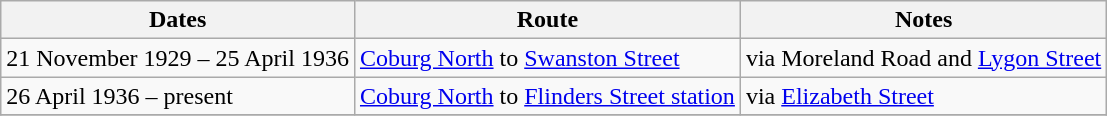<table class="wikitable sortable">
<tr>
<th>Dates</th>
<th>Route</th>
<th>Notes</th>
</tr>
<tr>
<td>21 November 1929 – 25 April 1936</td>
<td><a href='#'>Coburg North</a> to <a href='#'>Swanston Street</a></td>
<td>via Moreland Road and <a href='#'>Lygon Street</a></td>
</tr>
<tr>
<td>26 April 1936 – present</td>
<td><a href='#'>Coburg North</a> to <a href='#'>Flinders Street station</a></td>
<td>via <a href='#'>Elizabeth Street</a></td>
</tr>
<tr>
</tr>
</table>
